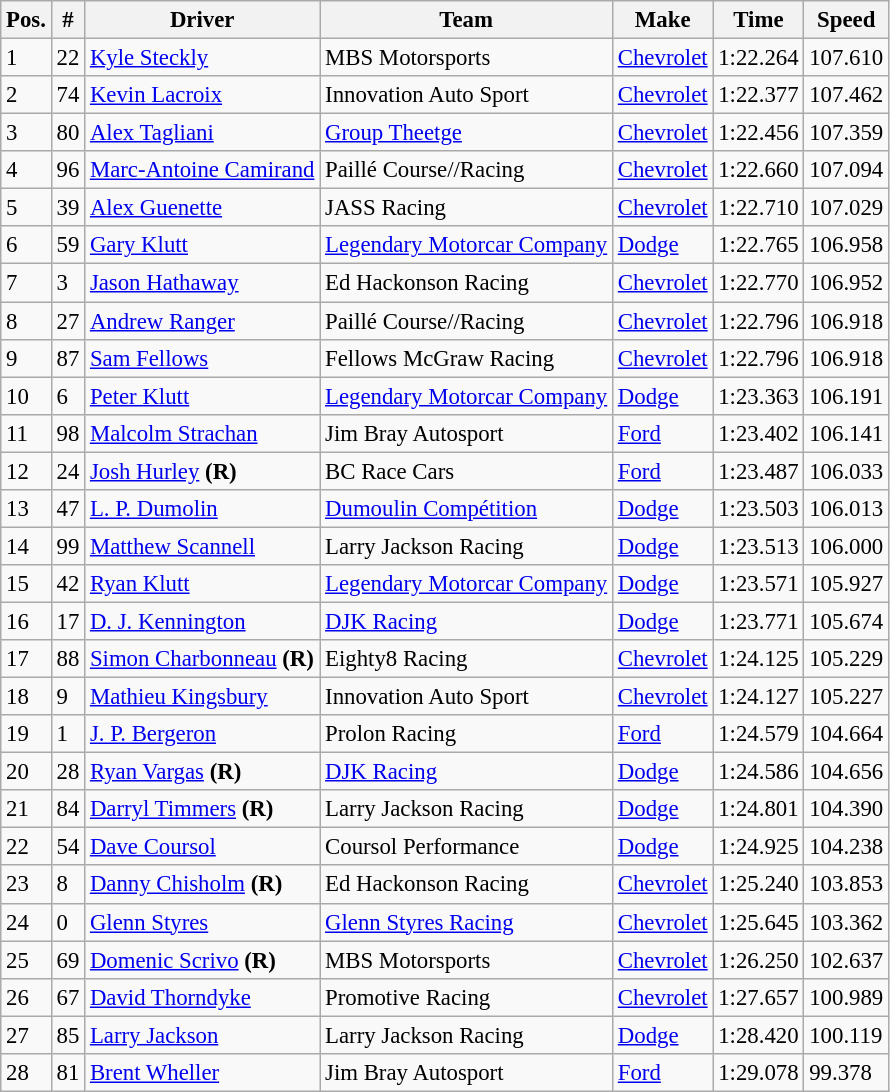<table class="wikitable" style="font-size: 95%;">
<tr>
<th>Pos.</th>
<th>#</th>
<th>Driver</th>
<th>Team</th>
<th>Make</th>
<th>Time</th>
<th>Speed</th>
</tr>
<tr>
<td>1</td>
<td>22</td>
<td><a href='#'>Kyle Steckly</a></td>
<td>MBS Motorsports</td>
<td><a href='#'>Chevrolet</a></td>
<td>1:22.264</td>
<td>107.610</td>
</tr>
<tr>
<td>2</td>
<td>74</td>
<td><a href='#'>Kevin Lacroix</a></td>
<td>Innovation Auto Sport</td>
<td><a href='#'>Chevrolet</a></td>
<td>1:22.377</td>
<td>107.462</td>
</tr>
<tr>
<td>3</td>
<td>80</td>
<td><a href='#'>Alex Tagliani</a></td>
<td><a href='#'>Group Theetge</a></td>
<td><a href='#'>Chevrolet</a></td>
<td>1:22.456</td>
<td>107.359</td>
</tr>
<tr>
<td>4</td>
<td>96</td>
<td><a href='#'>Marc-Antoine Camirand</a></td>
<td>Paillé Course//Racing</td>
<td><a href='#'>Chevrolet</a></td>
<td>1:22.660</td>
<td>107.094</td>
</tr>
<tr>
<td>5</td>
<td>39</td>
<td><a href='#'>Alex Guenette</a></td>
<td>JASS Racing</td>
<td><a href='#'>Chevrolet</a></td>
<td>1:22.710</td>
<td>107.029</td>
</tr>
<tr>
<td>6</td>
<td>59</td>
<td><a href='#'>Gary Klutt</a></td>
<td><a href='#'>Legendary Motorcar Company</a></td>
<td><a href='#'>Dodge</a></td>
<td>1:22.765</td>
<td>106.958</td>
</tr>
<tr>
<td>7</td>
<td>3</td>
<td><a href='#'>Jason Hathaway</a></td>
<td>Ed Hackonson Racing</td>
<td><a href='#'>Chevrolet</a></td>
<td>1:22.770</td>
<td>106.952</td>
</tr>
<tr>
<td>8</td>
<td>27</td>
<td><a href='#'>Andrew Ranger</a></td>
<td>Paillé Course//Racing</td>
<td><a href='#'>Chevrolet</a></td>
<td>1:22.796</td>
<td>106.918</td>
</tr>
<tr>
<td>9</td>
<td>87</td>
<td><a href='#'>Sam Fellows</a></td>
<td>Fellows McGraw Racing</td>
<td><a href='#'>Chevrolet</a></td>
<td>1:22.796</td>
<td>106.918</td>
</tr>
<tr>
<td>10</td>
<td>6</td>
<td><a href='#'>Peter Klutt</a></td>
<td><a href='#'>Legendary Motorcar Company</a></td>
<td><a href='#'>Dodge</a></td>
<td>1:23.363</td>
<td>106.191</td>
</tr>
<tr>
<td>11</td>
<td>98</td>
<td><a href='#'>Malcolm Strachan</a></td>
<td>Jim Bray Autosport</td>
<td><a href='#'>Ford</a></td>
<td>1:23.402</td>
<td>106.141</td>
</tr>
<tr>
<td>12</td>
<td>24</td>
<td><a href='#'>Josh Hurley</a> <strong>(R)</strong></td>
<td>BC Race Cars</td>
<td><a href='#'>Ford</a></td>
<td>1:23.487</td>
<td>106.033</td>
</tr>
<tr>
<td>13</td>
<td>47</td>
<td><a href='#'>L. P. Dumolin</a></td>
<td><a href='#'>Dumoulin Compétition</a></td>
<td><a href='#'>Dodge</a></td>
<td>1:23.503</td>
<td>106.013</td>
</tr>
<tr>
<td>14</td>
<td>99</td>
<td><a href='#'>Matthew Scannell</a></td>
<td>Larry Jackson Racing</td>
<td><a href='#'>Dodge</a></td>
<td>1:23.513</td>
<td>106.000</td>
</tr>
<tr>
<td>15</td>
<td>42</td>
<td><a href='#'>Ryan Klutt</a></td>
<td><a href='#'>Legendary Motorcar Company</a></td>
<td><a href='#'>Dodge</a></td>
<td>1:23.571</td>
<td>105.927</td>
</tr>
<tr>
<td>16</td>
<td>17</td>
<td><a href='#'>D. J. Kennington</a></td>
<td><a href='#'>DJK Racing</a></td>
<td><a href='#'>Dodge</a></td>
<td>1:23.771</td>
<td>105.674</td>
</tr>
<tr>
<td>17</td>
<td>88</td>
<td><a href='#'>Simon Charbonneau</a> <strong>(R)</strong></td>
<td>Eighty8 Racing</td>
<td><a href='#'>Chevrolet</a></td>
<td>1:24.125</td>
<td>105.229</td>
</tr>
<tr>
<td>18</td>
<td>9</td>
<td><a href='#'>Mathieu Kingsbury</a></td>
<td>Innovation Auto Sport</td>
<td><a href='#'>Chevrolet</a></td>
<td>1:24.127</td>
<td>105.227</td>
</tr>
<tr>
<td>19</td>
<td>1</td>
<td><a href='#'>J. P. Bergeron</a></td>
<td>Prolon Racing</td>
<td><a href='#'>Ford</a></td>
<td>1:24.579</td>
<td>104.664</td>
</tr>
<tr>
<td>20</td>
<td>28</td>
<td><a href='#'>Ryan Vargas</a> <strong>(R)</strong></td>
<td><a href='#'>DJK Racing</a></td>
<td><a href='#'>Dodge</a></td>
<td>1:24.586</td>
<td>104.656</td>
</tr>
<tr>
<td>21</td>
<td>84</td>
<td><a href='#'>Darryl Timmers</a> <strong>(R)</strong></td>
<td>Larry Jackson Racing</td>
<td><a href='#'>Dodge</a></td>
<td>1:24.801</td>
<td>104.390</td>
</tr>
<tr>
<td>22</td>
<td>54</td>
<td><a href='#'>Dave Coursol</a></td>
<td>Coursol Performance</td>
<td><a href='#'>Dodge</a></td>
<td>1:24.925</td>
<td>104.238</td>
</tr>
<tr>
<td>23</td>
<td>8</td>
<td><a href='#'>Danny Chisholm</a> <strong>(R)</strong></td>
<td>Ed Hackonson Racing</td>
<td><a href='#'>Chevrolet</a></td>
<td>1:25.240</td>
<td>103.853</td>
</tr>
<tr>
<td>24</td>
<td>0</td>
<td><a href='#'>Glenn Styres</a></td>
<td><a href='#'>Glenn Styres Racing</a></td>
<td><a href='#'>Chevrolet</a></td>
<td>1:25.645</td>
<td>103.362</td>
</tr>
<tr>
<td>25</td>
<td>69</td>
<td><a href='#'>Domenic Scrivo</a> <strong>(R)</strong></td>
<td>MBS Motorsports</td>
<td><a href='#'>Chevrolet</a></td>
<td>1:26.250</td>
<td>102.637</td>
</tr>
<tr>
<td>26</td>
<td>67</td>
<td><a href='#'>David Thorndyke</a></td>
<td>Promotive Racing</td>
<td><a href='#'>Chevrolet</a></td>
<td>1:27.657</td>
<td>100.989</td>
</tr>
<tr>
<td>27</td>
<td>85</td>
<td><a href='#'>Larry Jackson</a></td>
<td>Larry Jackson Racing</td>
<td><a href='#'>Dodge</a></td>
<td>1:28.420</td>
<td>100.119</td>
</tr>
<tr>
<td>28</td>
<td>81</td>
<td><a href='#'>Brent Wheller</a></td>
<td>Jim Bray Autosport</td>
<td><a href='#'>Ford</a></td>
<td>1:29.078</td>
<td>99.378</td>
</tr>
</table>
